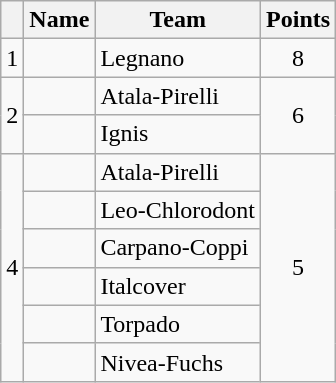<table class="wikitable">
<tr>
<th></th>
<th>Name</th>
<th>Team</th>
<th>Points</th>
</tr>
<tr>
<td style="text-align:center">1</td>
<td></td>
<td>Legnano</td>
<td style="text-align:center">8</td>
</tr>
<tr>
<td style="text-align:center" rowspan="2">2</td>
<td></td>
<td>Atala-Pirelli</td>
<td style="text-align:center" rowspan="2">6</td>
</tr>
<tr>
<td></td>
<td>Ignis</td>
</tr>
<tr>
<td style="text-align:center" rowspan="6">4</td>
<td></td>
<td>Atala-Pirelli</td>
<td style="text-align:center" rowspan="6">5</td>
</tr>
<tr>
<td></td>
<td>Leo-Chlorodont</td>
</tr>
<tr>
<td></td>
<td>Carpano-Coppi</td>
</tr>
<tr>
<td></td>
<td>Italcover</td>
</tr>
<tr>
<td></td>
<td>Torpado</td>
</tr>
<tr>
<td></td>
<td>Nivea-Fuchs</td>
</tr>
</table>
